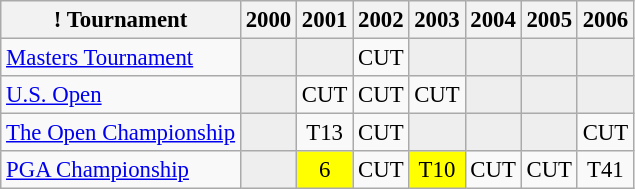<table class="wikitable" style="font-size:95%;text-align:center;">
<tr>
<th>! Tournament</th>
<th>2000</th>
<th>2001</th>
<th>2002</th>
<th>2003</th>
<th>2004</th>
<th>2005</th>
<th>2006</th>
</tr>
<tr>
<td align=left><a href='#'>Masters Tournament</a></td>
<td style="background:#eeeeee;"></td>
<td style="background:#eeeeee;"></td>
<td>CUT</td>
<td style="background:#eeeeee;"></td>
<td style="background:#eeeeee;"></td>
<td style="background:#eeeeee;"></td>
<td style="background:#eeeeee;"></td>
</tr>
<tr>
<td align=left><a href='#'>U.S. Open</a></td>
<td style="background:#eeeeee;"></td>
<td>CUT</td>
<td>CUT</td>
<td>CUT</td>
<td style="background:#eeeeee;"></td>
<td style="background:#eeeeee;"></td>
<td style="background:#eeeeee;"></td>
</tr>
<tr>
<td align=left><a href='#'>The Open Championship</a></td>
<td style="background:#eeeeee;"></td>
<td>T13</td>
<td>CUT</td>
<td style="background:#eeeeee;"></td>
<td style="background:#eeeeee;"></td>
<td style="background:#eeeeee;"></td>
<td>CUT</td>
</tr>
<tr>
<td align=left><a href='#'>PGA Championship</a></td>
<td style="background:#eeeeee;"></td>
<td style="background:yellow;">6</td>
<td>CUT</td>
<td style="background:yellow;">T10</td>
<td>CUT</td>
<td>CUT</td>
<td>T41</td>
</tr>
</table>
